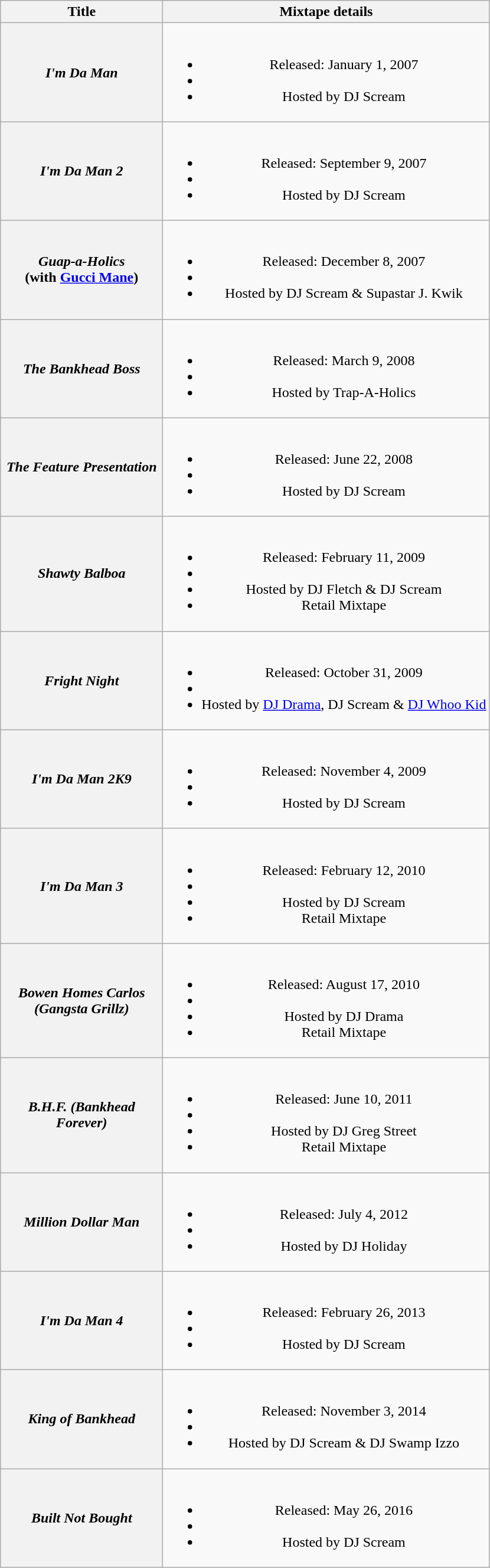<table class="wikitable plainrowheaders" style="text-align:center;">
<tr>
<th scope="col" style="width:11em;">Title</th>
<th scope="col">Mixtape details</th>
</tr>
<tr>
<th scope="row"><em>I'm Da Man</em></th>
<td><br><ul><li>Released: January 1, 2007</li><li></li><li>Hosted by DJ Scream</li></ul></td>
</tr>
<tr>
<th scope="row"><em>I'm Da Man 2</em></th>
<td><br><ul><li>Released: September 9, 2007</li><li></li><li>Hosted by DJ Scream</li></ul></td>
</tr>
<tr>
<th scope="row"><em>Guap-a-Holics</em><br><span>(with <a href='#'>Gucci Mane</a>)</span></th>
<td><br><ul><li>Released: December 8, 2007</li><li></li><li>Hosted by DJ Scream & Supastar J. Kwik</li></ul></td>
</tr>
<tr>
<th scope="row"><em>The Bankhead Boss</em></th>
<td><br><ul><li>Released: March 9, 2008</li><li></li><li>Hosted by Trap-A-Holics</li></ul></td>
</tr>
<tr>
<th scope="row"><em>The Feature Presentation</em></th>
<td><br><ul><li>Released: June 22, 2008</li><li></li><li>Hosted by DJ Scream</li></ul></td>
</tr>
<tr>
<th scope="row"><em>Shawty Balboa</em></th>
<td><br><ul><li>Released: February 11, 2009</li><li></li><li>Hosted by DJ Fletch & DJ Scream</li><li>Retail Mixtape</li></ul></td>
</tr>
<tr>
<th scope="row"><em>Fright Night</em></th>
<td><br><ul><li>Released: October 31, 2009</li><li></li><li>Hosted by <a href='#'>DJ Drama</a>, DJ Scream & <a href='#'>DJ Whoo Kid</a></li></ul></td>
</tr>
<tr>
<th scope="row"><em>I'm Da Man 2K9</em></th>
<td><br><ul><li>Released: November 4, 2009</li><li></li><li>Hosted by DJ Scream</li></ul></td>
</tr>
<tr>
<th scope="row"><em>I'm Da Man 3</em></th>
<td><br><ul><li>Released: February 12, 2010</li><li></li><li>Hosted by DJ Scream</li><li>Retail Mixtape</li></ul></td>
</tr>
<tr>
<th scope="row"><em>Bowen Homes Carlos (Gangsta Grillz)</em></th>
<td><br><ul><li>Released: August 17, 2010</li><li></li><li>Hosted by DJ Drama</li><li>Retail Mixtape</li></ul></td>
</tr>
<tr>
<th scope="row"><em>B.H.F. (Bankhead Forever)</em></th>
<td><br><ul><li>Released: June 10, 2011</li><li></li><li>Hosted by DJ Greg Street</li><li>Retail Mixtape</li></ul></td>
</tr>
<tr>
<th scope="row"><em>Million Dollar Man</em></th>
<td><br><ul><li>Released: July 4, 2012</li><li></li><li>Hosted by DJ Holiday</li></ul></td>
</tr>
<tr>
<th scope="row"><em>I'm Da Man 4</em></th>
<td><br><ul><li>Released: February 26, 2013</li><li></li><li>Hosted by DJ Scream</li></ul></td>
</tr>
<tr>
<th scope="row"><em>King of Bankhead</em></th>
<td><br><ul><li>Released: November 3, 2014</li><li></li><li>Hosted by DJ Scream & DJ Swamp Izzo</li></ul></td>
</tr>
<tr>
<th scope="row"><em>Built Not Bought</em></th>
<td><br><ul><li>Released: May 26, 2016</li><li></li><li>Hosted by DJ Scream</li></ul></td>
</tr>
</table>
